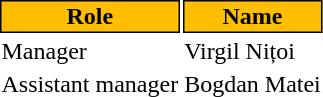<table class="toccolours">
<tr>
<th style="background:#FFBF00;color:#000000;border:1px solid #000000;">Role</th>
<th style="background:#FFBF00;color:#000000;border:1px solid #000000;">Name</th>
</tr>
<tr>
<td>Manager</td>
<td> Virgil Nițoi</td>
</tr>
<tr>
<td>Assistant manager</td>
<td> Bogdan Matei</td>
</tr>
</table>
